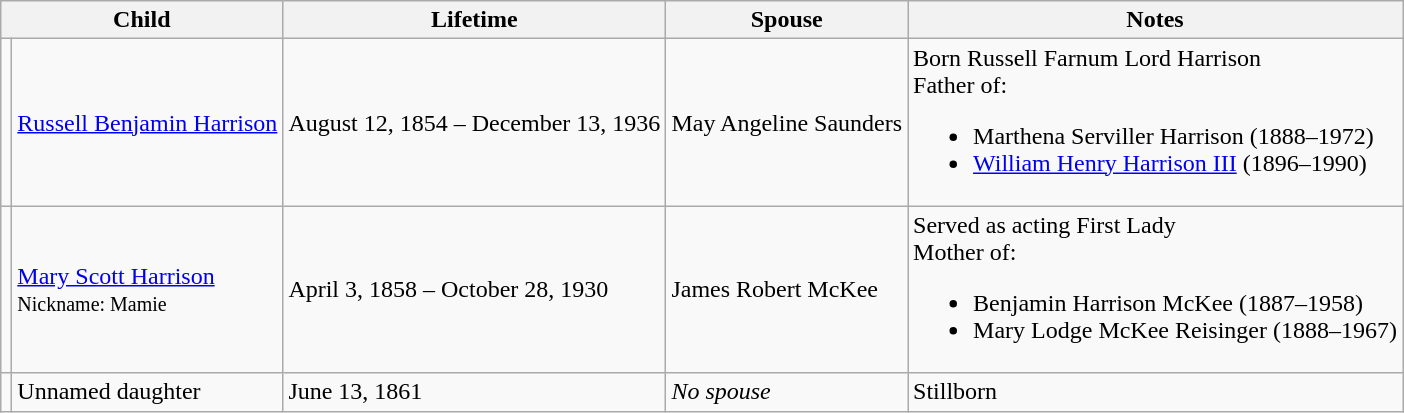<table class="wikitable">
<tr>
<th colspan="2">Child</th>
<th>Lifetime</th>
<th>Spouse</th>
<th>Notes</th>
</tr>
<tr>
<td></td>
<td><a href='#'>Russell Benjamin Harrison</a></td>
<td>August 12, 1854 – December 13, 1936</td>
<td>May Angeline Saunders</td>
<td>Born Russell Farnum Lord Harrison<br>Father of:<ul><li>Marthena Serviller Harrison (1888–1972)</li><li><a href='#'>William Henry Harrison III</a> (1896–1990)</li></ul></td>
</tr>
<tr>
<td></td>
<td><a href='#'>Mary Scott Harrison</a><br><small>Nickname: Mamie</small></td>
<td>April 3, 1858 – October 28, 1930</td>
<td>James Robert McKee</td>
<td>Served as acting First Lady<br>Mother of:<ul><li>Benjamin Harrison McKee (1887–1958)</li><li>Mary Lodge McKee Reisinger (1888–1967)</li></ul></td>
</tr>
<tr>
<td></td>
<td>Unnamed daughter</td>
<td>June 13, 1861</td>
<td><em>No spouse</em></td>
<td>Stillborn</td>
</tr>
</table>
